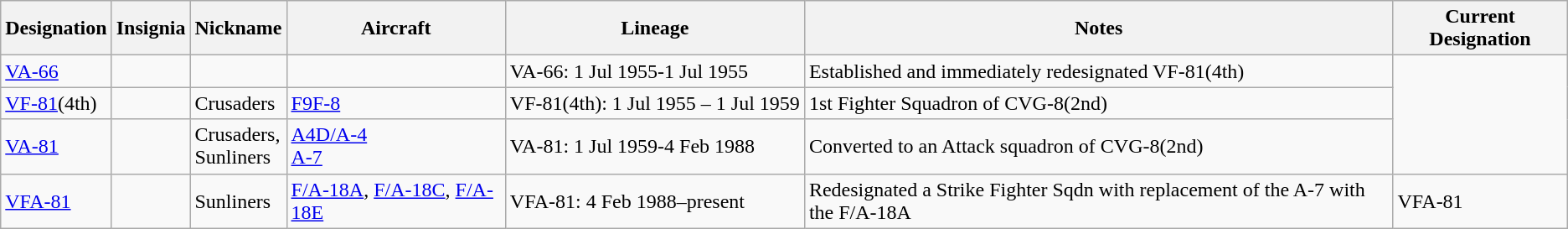<table class="wikitable">
<tr>
<th>Designation</th>
<th>Insignia</th>
<th>Nickname</th>
<th>Aircraft</th>
<th>Lineage</th>
<th>Notes</th>
<th>Current Designation</th>
</tr>
<tr>
<td><a href='#'>VA-66</a></td>
<td></td>
<td></td>
<td></td>
<td>VA-66: 1 Jul 1955-1 Jul 1955</td>
<td>Established and immediately redesignated VF-81(4th)</td>
</tr>
<tr>
<td><a href='#'>VF-81</a>(4th)</td>
<td></td>
<td>Crusaders</td>
<td><a href='#'>F9F-8</a></td>
<td style="white-space: nowrap;">VF-81(4th): 1 Jul 1955 – 1 Jul 1959</td>
<td>1st Fighter Squadron of CVG-8(2nd)</td>
</tr>
<tr>
<td><a href='#'>VA-81</a></td>
<td><br></td>
<td>Crusaders,<br>Sunliners</td>
<td><a href='#'>A4D/A-4</a><br><a href='#'>A-7</a></td>
<td>VA-81: 1 Jul 1959-4 Feb 1988</td>
<td>Converted to an Attack squadron of CVG-8(2nd)</td>
</tr>
<tr>
<td><a href='#'>VFA-81</a></td>
<td></td>
<td>Sunliners</td>
<td><a href='#'>F/A-18A</a>, <a href='#'>F/A-18C</a>, <a href='#'>F/A-18E</a></td>
<td>VFA-81: 4 Feb 1988–present</td>
<td>Redesignated a Strike Fighter Sqdn with replacement of the A-7 with the F/A-18A</td>
<td>VFA-81</td>
</tr>
</table>
